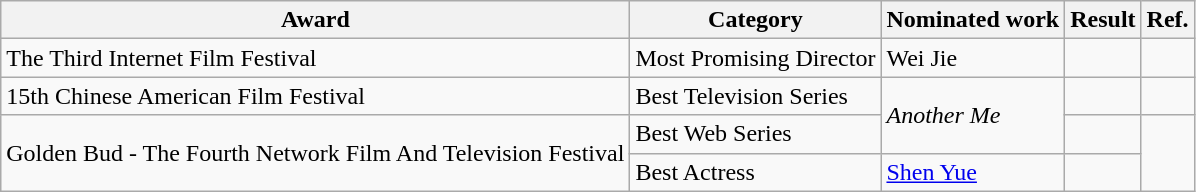<table class="wikitable">
<tr>
<th>Award</th>
<th>Category</th>
<th>Nominated work</th>
<th>Result</th>
<th>Ref.</th>
</tr>
<tr>
<td>The Third Internet Film Festival</td>
<td>Most Promising Director</td>
<td>Wei Jie</td>
<td></td>
<td></td>
</tr>
<tr>
<td>15th Chinese American Film Festival</td>
<td>Best Television Series</td>
<td rowspan=2><em>Another Me</em></td>
<td></td>
<td></td>
</tr>
<tr>
<td rowspan=2>Golden Bud - The Fourth Network Film And Television Festival</td>
<td>Best Web Series</td>
<td></td>
<td rowspan=2></td>
</tr>
<tr>
<td>Best Actress</td>
<td><a href='#'>Shen Yue</a></td>
<td></td>
</tr>
</table>
